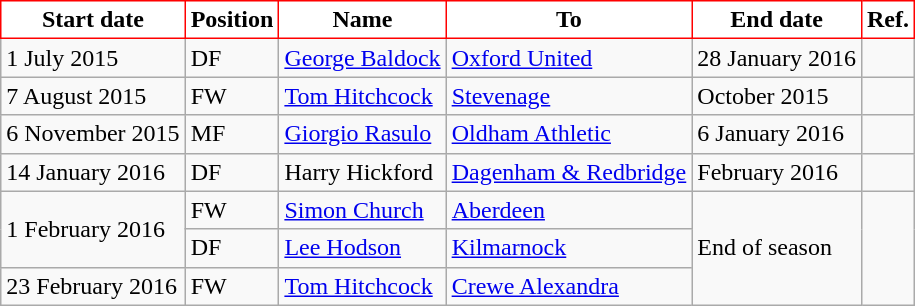<table class="wikitable">
<tr>
<th style="background:#FFFFFF; color:black; border:1px solid red;">Start date</th>
<th style="background:#FFFFFF; color:black; border:1px solid red;">Position</th>
<th style="background:#FFFFFF; color:black; border:1px solid red;">Name</th>
<th style="background:#FFFFFF; color:black; border:1px solid red;">To</th>
<th style="background:#FFFFFF; color:black; border:1px solid red;">End date</th>
<th style="background:#FFFFFF; color:black; border:1px solid red;">Ref.</th>
</tr>
<tr>
<td>1 July 2015</td>
<td>DF</td>
<td> <a href='#'>George Baldock</a></td>
<td><a href='#'>Oxford United</a></td>
<td>28 January 2016</td>
<td></td>
</tr>
<tr>
<td>7 August 2015</td>
<td>FW</td>
<td> <a href='#'>Tom Hitchcock</a></td>
<td><a href='#'>Stevenage</a></td>
<td>October 2015</td>
<td></td>
</tr>
<tr>
<td>6 November 2015</td>
<td>MF</td>
<td> <a href='#'>Giorgio Rasulo</a></td>
<td><a href='#'>Oldham Athletic</a></td>
<td>6 January 2016</td>
<td></td>
</tr>
<tr>
<td>14 January 2016</td>
<td>DF</td>
<td> Harry Hickford</td>
<td><a href='#'>Dagenham & Redbridge</a></td>
<td>February 2016</td>
<td></td>
</tr>
<tr>
<td rowspan="2">1 February 2016</td>
<td>FW</td>
<td> <a href='#'>Simon Church</a></td>
<td> <a href='#'>Aberdeen</a></td>
<td rowspan="3">End of season</td>
<td rowspan="3"></td>
</tr>
<tr>
<td>DF</td>
<td> <a href='#'>Lee Hodson</a></td>
<td> <a href='#'>Kilmarnock</a></td>
</tr>
<tr>
<td>23 February 2016</td>
<td>FW</td>
<td> <a href='#'>Tom Hitchcock</a></td>
<td><a href='#'>Crewe Alexandra</a></td>
</tr>
</table>
